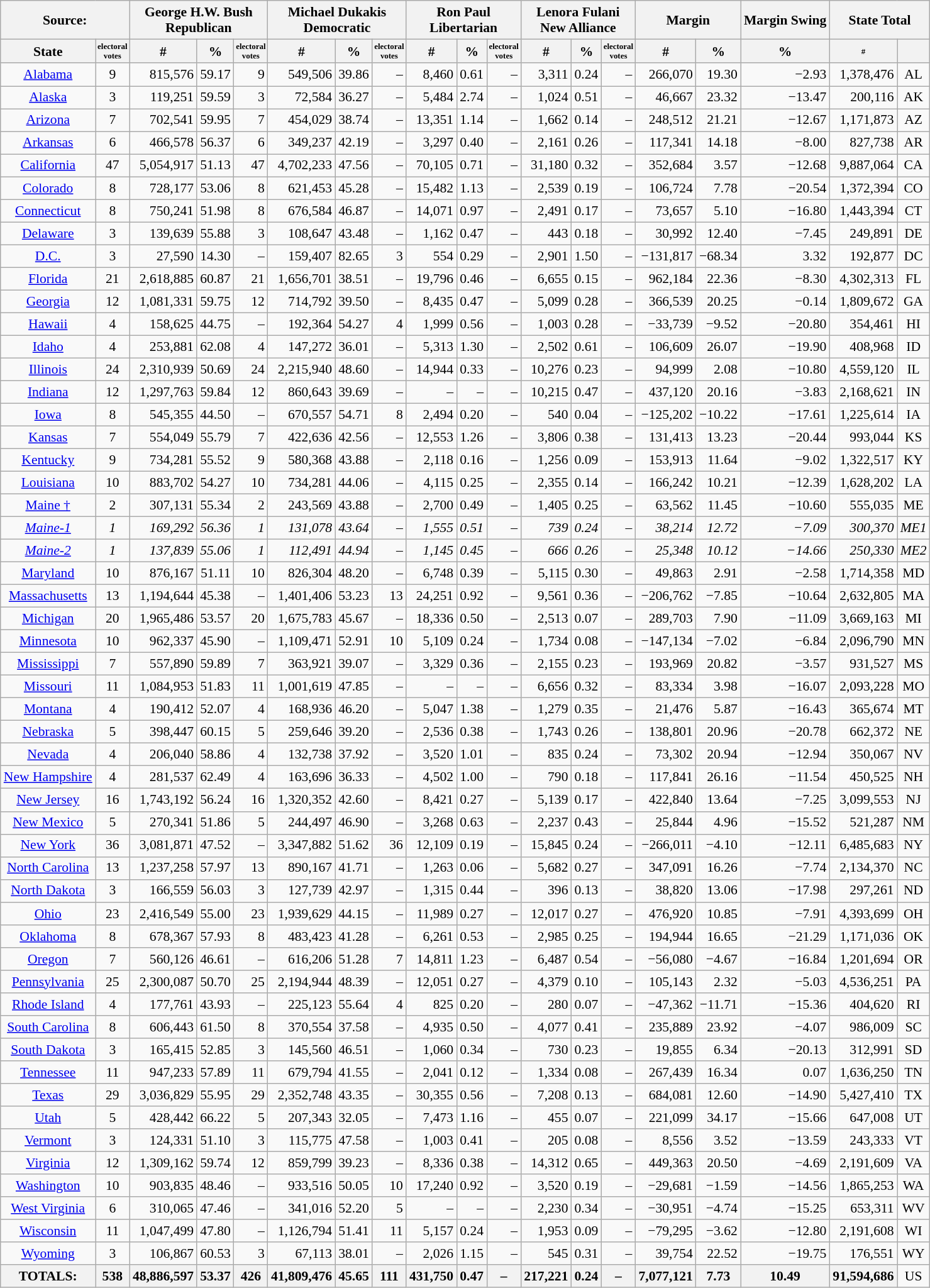<table class="wikitable sortable" style="text-align:right;font-size:90%;line-height:1.2">
<tr>
<th colspan="2"><strong>Source</strong>:</th>
<th colspan="3" scope="col">George H.W. Bush<br>Republican</th>
<th colspan="3" scope="col">Michael Dukakis<br>Democratic</th>
<th colspan="3" scope="col">Ron Paul<br>Libertarian</th>
<th colspan="3" scope="col">Lenora Fulani<br>New Alliance</th>
<th colspan="2" scope="col">Margin</th>
<th colspan="1" scope="col">Margin Swing</th>
<th colspan="2" scope="col">State Total</th>
</tr>
<tr>
<th scope="col">State</th>
<th style="font-size: 60%" data-sort-type="number" scope="col">electoral<br>votes</th>
<th data-sort-type="number" scope="col">#</th>
<th data-sort-type="number" scope="col">%</th>
<th style="font-size: 60%" data-sort-type="number" scope="col">electoral<br>votes</th>
<th data-sort-type="number" scope="col">#</th>
<th data-sort-type="number" scope="col">%</th>
<th style="font-size: 60%" data-sort-type="number" scope="col">electoral<br>votes</th>
<th data-sort-type="number" scope="col">#</th>
<th data-sort-type="number" scope="col">%</th>
<th style="font-size: 60%" data-sort-type="number" scope="col">electoral<br>votes</th>
<th data-sort-type="number" scope="col">#</th>
<th data-sort-type="number" scope="col">%</th>
<th style="font-size: 60%" data-sort-type="number" scope="col">electoral<br>votes</th>
<th data-sort-type="number" scope="col">#</th>
<th data-sort-type="number" scope="col">%</th>
<th style="text-align:center;" data-sort- type="number">%</th>
<th style="font-size: 60%" data-sort-type="number" scope="col">#</th>
<th></th>
</tr>
<tr>
<td style="text-align:center;"><a href='#'>Alabama</a></td>
<td style="text-align:center;">9</td>
<td>815,576</td>
<td>59.17</td>
<td>9</td>
<td>549,506</td>
<td>39.86</td>
<td>–</td>
<td>8,460</td>
<td>0.61</td>
<td>–</td>
<td>3,311</td>
<td>0.24</td>
<td>–</td>
<td>266,070</td>
<td>19.30</td>
<td>−2.93</td>
<td>1,378,476</td>
<td style="text-align:center;">AL</td>
</tr>
<tr>
<td style="text-align:center;"><a href='#'>Alaska</a></td>
<td style="text-align:center;">3</td>
<td>119,251</td>
<td>59.59</td>
<td>3</td>
<td>72,584</td>
<td>36.27</td>
<td>–</td>
<td>5,484</td>
<td>2.74</td>
<td>–</td>
<td>1,024</td>
<td>0.51</td>
<td>–</td>
<td>46,667</td>
<td>23.32</td>
<td>−13.47</td>
<td>200,116</td>
<td style="text-align:center;">AK</td>
</tr>
<tr>
<td style="text-align:center;"><a href='#'>Arizona</a></td>
<td style="text-align:center;">7</td>
<td>702,541</td>
<td>59.95</td>
<td>7</td>
<td>454,029</td>
<td>38.74</td>
<td>–</td>
<td>13,351</td>
<td>1.14</td>
<td>–</td>
<td>1,662</td>
<td>0.14</td>
<td>–</td>
<td>248,512</td>
<td>21.21</td>
<td>−12.67</td>
<td>1,171,873</td>
<td style="text-align:center;">AZ</td>
</tr>
<tr>
<td style="text-align:center;"><a href='#'>Arkansas</a></td>
<td style="text-align:center;">6</td>
<td>466,578</td>
<td>56.37</td>
<td>6</td>
<td>349,237</td>
<td>42.19</td>
<td>–</td>
<td>3,297</td>
<td>0.40</td>
<td>–</td>
<td>2,161</td>
<td>0.26</td>
<td>–</td>
<td>117,341</td>
<td>14.18</td>
<td>−8.00</td>
<td>827,738</td>
<td style="text-align:center;">AR</td>
</tr>
<tr>
<td style="text-align:center;"><a href='#'>California</a></td>
<td style="text-align:center;">47</td>
<td>5,054,917</td>
<td>51.13</td>
<td>47</td>
<td>4,702,233</td>
<td>47.56</td>
<td>–</td>
<td>70,105</td>
<td>0.71</td>
<td>–</td>
<td>31,180</td>
<td>0.32</td>
<td>–</td>
<td>352,684</td>
<td>3.57</td>
<td>−12.68</td>
<td>9,887,064</td>
<td style="text-align:center;">CA</td>
</tr>
<tr>
<td style="text-align:center;"><a href='#'>Colorado</a></td>
<td style="text-align:center;">8</td>
<td>728,177</td>
<td>53.06</td>
<td>8</td>
<td>621,453</td>
<td>45.28</td>
<td>–</td>
<td>15,482</td>
<td>1.13</td>
<td>–</td>
<td>2,539</td>
<td>0.19</td>
<td>–</td>
<td>106,724</td>
<td>7.78</td>
<td>−20.54</td>
<td>1,372,394</td>
<td style="text-align:center;">CO</td>
</tr>
<tr>
<td style="text-align:center;"><a href='#'>Connecticut</a></td>
<td style="text-align:center;">8</td>
<td>750,241</td>
<td>51.98</td>
<td>8</td>
<td>676,584</td>
<td>46.87</td>
<td>–</td>
<td>14,071</td>
<td>0.97</td>
<td>–</td>
<td>2,491</td>
<td>0.17</td>
<td>–</td>
<td>73,657</td>
<td>5.10</td>
<td>−16.80</td>
<td>1,443,394</td>
<td style="text-align:center;">CT</td>
</tr>
<tr>
<td style="text-align:center;"><a href='#'>Delaware</a></td>
<td style="text-align:center;">3</td>
<td>139,639</td>
<td>55.88</td>
<td>3</td>
<td>108,647</td>
<td>43.48</td>
<td>–</td>
<td>1,162</td>
<td>0.47</td>
<td>–</td>
<td>443</td>
<td>0.18</td>
<td>–</td>
<td>30,992</td>
<td>12.40</td>
<td>−7.45</td>
<td>249,891</td>
<td style="text-align:center;">DE</td>
</tr>
<tr>
<td style="text-align:center;"><a href='#'>D.C.</a></td>
<td style="text-align:center;">3</td>
<td>27,590</td>
<td>14.30</td>
<td>–</td>
<td>159,407</td>
<td>82.65</td>
<td>3</td>
<td>554</td>
<td>0.29</td>
<td>–</td>
<td>2,901</td>
<td>1.50</td>
<td>–</td>
<td>−131,817</td>
<td>−68.34</td>
<td>3.32</td>
<td>192,877</td>
<td style="text-align:center;">DC</td>
</tr>
<tr>
<td style="text-align:center;"><a href='#'>Florida</a></td>
<td style="text-align:center;">21</td>
<td>2,618,885</td>
<td>60.87</td>
<td>21</td>
<td>1,656,701</td>
<td>38.51</td>
<td>–</td>
<td>19,796</td>
<td>0.46</td>
<td>–</td>
<td>6,655</td>
<td>0.15</td>
<td>–</td>
<td>962,184</td>
<td>22.36</td>
<td>−8.30</td>
<td>4,302,313</td>
<td style="text-align:center;">FL</td>
</tr>
<tr>
<td style="text-align:center;"><a href='#'>Georgia</a></td>
<td style="text-align:center;">12</td>
<td>1,081,331</td>
<td>59.75</td>
<td>12</td>
<td>714,792</td>
<td>39.50</td>
<td>–</td>
<td>8,435</td>
<td>0.47</td>
<td>–</td>
<td>5,099</td>
<td>0.28</td>
<td>–</td>
<td>366,539</td>
<td>20.25</td>
<td>−0.14</td>
<td>1,809,672</td>
<td style="text-align:center;">GA</td>
</tr>
<tr>
<td style="text-align:center;"><a href='#'>Hawaii</a></td>
<td style="text-align:center;">4</td>
<td>158,625</td>
<td>44.75</td>
<td>–</td>
<td>192,364</td>
<td>54.27</td>
<td>4</td>
<td>1,999</td>
<td>0.56</td>
<td>–</td>
<td>1,003</td>
<td>0.28</td>
<td>–</td>
<td>−33,739</td>
<td>−9.52</td>
<td>−20.80</td>
<td>354,461</td>
<td style="text-align:center;">HI</td>
</tr>
<tr>
<td style="text-align:center;"><a href='#'>Idaho</a></td>
<td style="text-align:center;">4</td>
<td>253,881</td>
<td>62.08</td>
<td>4</td>
<td>147,272</td>
<td>36.01</td>
<td>–</td>
<td>5,313</td>
<td>1.30</td>
<td>–</td>
<td>2,502</td>
<td>0.61</td>
<td>–</td>
<td>106,609</td>
<td>26.07</td>
<td>−19.90</td>
<td>408,968</td>
<td style="text-align:center;">ID</td>
</tr>
<tr>
<td style="text-align:center;"><a href='#'>Illinois</a></td>
<td style="text-align:center;">24</td>
<td>2,310,939</td>
<td>50.69</td>
<td>24</td>
<td>2,215,940</td>
<td>48.60</td>
<td>–</td>
<td>14,944</td>
<td>0.33</td>
<td>–</td>
<td>10,276</td>
<td>0.23</td>
<td>–</td>
<td>94,999</td>
<td>2.08</td>
<td>−10.80</td>
<td>4,559,120</td>
<td style="text-align:center;">IL</td>
</tr>
<tr>
<td style="text-align:center;"><a href='#'>Indiana</a></td>
<td style="text-align:center;">12</td>
<td>1,297,763</td>
<td>59.84</td>
<td>12</td>
<td>860,643</td>
<td>39.69</td>
<td>–</td>
<td>–</td>
<td>–</td>
<td>–</td>
<td>10,215</td>
<td>0.47</td>
<td>–</td>
<td>437,120</td>
<td>20.16</td>
<td>−3.83</td>
<td>2,168,621</td>
<td style="text-align:center;">IN</td>
</tr>
<tr>
<td style="text-align:center;"><a href='#'>Iowa</a></td>
<td style="text-align:center;">8</td>
<td>545,355</td>
<td>44.50</td>
<td>–</td>
<td>670,557</td>
<td>54.71</td>
<td>8</td>
<td>2,494</td>
<td>0.20</td>
<td>–</td>
<td>540</td>
<td>0.04</td>
<td>–</td>
<td>−125,202</td>
<td>−10.22</td>
<td>−17.61</td>
<td>1,225,614</td>
<td style="text-align:center;">IA</td>
</tr>
<tr>
<td style="text-align:center;"><a href='#'>Kansas</a></td>
<td style="text-align:center;">7</td>
<td>554,049</td>
<td>55.79</td>
<td>7</td>
<td>422,636</td>
<td>42.56</td>
<td>–</td>
<td>12,553</td>
<td>1.26</td>
<td>–</td>
<td>3,806</td>
<td>0.38</td>
<td>–</td>
<td>131,413</td>
<td>13.23</td>
<td>−20.44</td>
<td>993,044</td>
<td style="text-align:center;">KS</td>
</tr>
<tr>
<td style="text-align:center;"><a href='#'>Kentucky</a></td>
<td style="text-align:center;">9</td>
<td>734,281</td>
<td>55.52</td>
<td>9</td>
<td>580,368</td>
<td>43.88</td>
<td>–</td>
<td>2,118</td>
<td>0.16</td>
<td>–</td>
<td>1,256</td>
<td>0.09</td>
<td>–</td>
<td>153,913</td>
<td>11.64</td>
<td>−9.02</td>
<td>1,322,517</td>
<td style="text-align:center;">KY</td>
</tr>
<tr>
<td style="text-align:center;"><a href='#'>Louisiana</a></td>
<td style="text-align:center;">10</td>
<td>883,702</td>
<td>54.27</td>
<td>10</td>
<td>734,281</td>
<td>44.06</td>
<td>–</td>
<td>4,115</td>
<td>0.25</td>
<td>–</td>
<td>2,355</td>
<td>0.14</td>
<td>–</td>
<td>166,242</td>
<td>10.21</td>
<td>−12.39</td>
<td>1,628,202</td>
<td style="text-align:center;">LA</td>
</tr>
<tr>
<td style="text-align:center;"><a href='#'>Maine †</a></td>
<td style="text-align:center;">2</td>
<td>307,131</td>
<td>55.34</td>
<td>2</td>
<td>243,569</td>
<td>43.88</td>
<td>–</td>
<td>2,700</td>
<td>0.49</td>
<td>–</td>
<td>1,405</td>
<td>0.25</td>
<td>–</td>
<td>63,562</td>
<td>11.45</td>
<td>−10.60</td>
<td>555,035</td>
<td style="text-align:center;">ME</td>
</tr>
<tr>
<td style="text-align:center;"><a href='#'><em>Maine-1</em></a></td>
<td style="text-align:center;"><em>1</em></td>
<td><em>169,292</em></td>
<td><em>56.36</em></td>
<td><em>1</em></td>
<td><em>131,078</em></td>
<td><em>43.64</em></td>
<td>–</td>
<td><em>1,555</em></td>
<td><em>0.51</em></td>
<td>–</td>
<td><em>739</em></td>
<td><em>0.24</em></td>
<td>–</td>
<td><em>38,214</em></td>
<td><em>12.72</em></td>
<td><em>−7.09</em></td>
<td><em>300,370</em></td>
<td style="text-align:center;"><em>ME1</em></td>
</tr>
<tr>
<td style="text-align:center;"><a href='#'><em>Maine-2</em></a></td>
<td style="text-align:center;"><em>1</em></td>
<td><em>137,839</em></td>
<td><em>55.06</em></td>
<td><em>1</em></td>
<td><em>112,491</em></td>
<td><em>44.94</em></td>
<td>–</td>
<td><em>1,145</em></td>
<td><em>0.45</em></td>
<td>–</td>
<td><em>666</em></td>
<td><em>0.26</em></td>
<td>–</td>
<td><em>25,348</em></td>
<td><em>10.12</em></td>
<td><em>−14.66</em></td>
<td><em>250,330</em></td>
<td style="text-align:center;"><em>ME2</em></td>
</tr>
<tr>
<td style="text-align:center;"><a href='#'>Maryland</a></td>
<td style="text-align:center;">10</td>
<td>876,167</td>
<td>51.11</td>
<td>10</td>
<td>826,304</td>
<td>48.20</td>
<td>–</td>
<td>6,748</td>
<td>0.39</td>
<td>–</td>
<td>5,115</td>
<td>0.30</td>
<td>–</td>
<td>49,863</td>
<td>2.91</td>
<td>−2.58</td>
<td>1,714,358</td>
<td style="text-align:center;">MD</td>
</tr>
<tr>
<td style="text-align:center;"><a href='#'>Massachusetts</a></td>
<td style="text-align:center;">13</td>
<td>1,194,644</td>
<td>45.38</td>
<td>–</td>
<td>1,401,406</td>
<td>53.23</td>
<td>13</td>
<td>24,251</td>
<td>0.92</td>
<td>–</td>
<td>9,561</td>
<td>0.36</td>
<td>–</td>
<td>−206,762</td>
<td>−7.85</td>
<td>−10.64</td>
<td>2,632,805</td>
<td style="text-align:center;">MA</td>
</tr>
<tr>
<td style="text-align:center;"><a href='#'>Michigan</a></td>
<td style="text-align:center;">20</td>
<td>1,965,486</td>
<td>53.57</td>
<td>20</td>
<td>1,675,783</td>
<td>45.67</td>
<td>–</td>
<td>18,336</td>
<td>0.50</td>
<td>–</td>
<td>2,513</td>
<td>0.07</td>
<td>–</td>
<td>289,703</td>
<td>7.90</td>
<td>−11.09</td>
<td>3,669,163</td>
<td style="text-align:center;">MI</td>
</tr>
<tr>
<td style="text-align:center;"><a href='#'>Minnesota</a></td>
<td style="text-align:center;">10</td>
<td>962,337</td>
<td>45.90</td>
<td>–</td>
<td>1,109,471</td>
<td>52.91</td>
<td>10</td>
<td>5,109</td>
<td>0.24</td>
<td>–</td>
<td>1,734</td>
<td>0.08</td>
<td>–</td>
<td>−147,134</td>
<td>−7.02</td>
<td>−6.84</td>
<td>2,096,790</td>
<td style="text-align:center;">MN</td>
</tr>
<tr>
<td style="text-align:center;"><a href='#'>Mississippi</a></td>
<td style="text-align:center;">7</td>
<td>557,890</td>
<td>59.89</td>
<td>7</td>
<td>363,921</td>
<td>39.07</td>
<td>–</td>
<td>3,329</td>
<td>0.36</td>
<td>–</td>
<td>2,155</td>
<td>0.23</td>
<td>–</td>
<td>193,969</td>
<td>20.82</td>
<td>−3.57</td>
<td>931,527</td>
<td style="text-align:center;">MS</td>
</tr>
<tr>
<td style="text-align:center;"><a href='#'>Missouri</a></td>
<td style="text-align:center;">11</td>
<td>1,084,953</td>
<td>51.83</td>
<td>11</td>
<td>1,001,619</td>
<td>47.85</td>
<td>–</td>
<td>–</td>
<td>–</td>
<td>–</td>
<td>6,656</td>
<td>0.32</td>
<td>–</td>
<td>83,334</td>
<td>3.98</td>
<td>−16.07</td>
<td>2,093,228</td>
<td style="text-align:center;">MO</td>
</tr>
<tr>
<td style="text-align:center;"><a href='#'>Montana</a></td>
<td style="text-align:center;">4</td>
<td>190,412</td>
<td>52.07</td>
<td>4</td>
<td>168,936</td>
<td>46.20</td>
<td>–</td>
<td>5,047</td>
<td>1.38</td>
<td>–</td>
<td>1,279</td>
<td>0.35</td>
<td>–</td>
<td>21,476</td>
<td>5.87</td>
<td>−16.43</td>
<td>365,674</td>
<td style="text-align:center;">MT</td>
</tr>
<tr>
<td style="text-align:center;"><a href='#'>Nebraska</a></td>
<td style="text-align:center;">5</td>
<td>398,447</td>
<td>60.15</td>
<td>5</td>
<td>259,646</td>
<td>39.20</td>
<td>–</td>
<td>2,536</td>
<td>0.38</td>
<td>–</td>
<td>1,743</td>
<td>0.26</td>
<td>–</td>
<td>138,801</td>
<td>20.96</td>
<td>−20.78</td>
<td>662,372</td>
<td style="text-align:center;">NE</td>
</tr>
<tr>
<td style="text-align:center;"><a href='#'>Nevada</a></td>
<td style="text-align:center;">4</td>
<td>206,040</td>
<td>58.86</td>
<td>4</td>
<td>132,738</td>
<td>37.92</td>
<td>–</td>
<td>3,520</td>
<td>1.01</td>
<td>–</td>
<td>835</td>
<td>0.24</td>
<td>–</td>
<td>73,302</td>
<td>20.94</td>
<td>−12.94</td>
<td>350,067</td>
<td style="text-align:center;">NV</td>
</tr>
<tr>
<td style="text-align:center;"><a href='#'>New Hampshire</a></td>
<td style="text-align:center;">4</td>
<td>281,537</td>
<td>62.49</td>
<td>4</td>
<td>163,696</td>
<td>36.33</td>
<td>–</td>
<td>4,502</td>
<td>1.00</td>
<td>–</td>
<td>790</td>
<td>0.18</td>
<td>–</td>
<td>117,841</td>
<td>26.16</td>
<td>−11.54</td>
<td>450,525</td>
<td style="text-align:center;">NH</td>
</tr>
<tr>
<td style="text-align:center;"><a href='#'>New Jersey</a></td>
<td style="text-align:center;">16</td>
<td>1,743,192</td>
<td>56.24</td>
<td>16</td>
<td>1,320,352</td>
<td>42.60</td>
<td>–</td>
<td>8,421</td>
<td>0.27</td>
<td>–</td>
<td>5,139</td>
<td>0.17</td>
<td>–</td>
<td>422,840</td>
<td>13.64</td>
<td>−7.25</td>
<td>3,099,553</td>
<td style="text-align:center;">NJ</td>
</tr>
<tr>
<td style="text-align:center;"><a href='#'>New Mexico</a></td>
<td style="text-align:center;">5</td>
<td>270,341</td>
<td>51.86</td>
<td>5</td>
<td>244,497</td>
<td>46.90</td>
<td>–</td>
<td>3,268</td>
<td>0.63</td>
<td>–</td>
<td>2,237</td>
<td>0.43</td>
<td>–</td>
<td>25,844</td>
<td>4.96</td>
<td>−15.52</td>
<td>521,287</td>
<td style="text-align:center;">NM</td>
</tr>
<tr>
<td style="text-align:center;"><a href='#'>New York</a></td>
<td style="text-align:center;">36</td>
<td>3,081,871</td>
<td>47.52</td>
<td>–</td>
<td>3,347,882</td>
<td>51.62</td>
<td>36</td>
<td>12,109</td>
<td>0.19</td>
<td>–</td>
<td>15,845</td>
<td>0.24</td>
<td>–</td>
<td>−266,011</td>
<td>−4.10</td>
<td>−12.11</td>
<td>6,485,683</td>
<td style="text-align:center;">NY</td>
</tr>
<tr>
<td style="text-align:center;"><a href='#'>North Carolina</a></td>
<td style="text-align:center;">13</td>
<td>1,237,258</td>
<td>57.97</td>
<td>13</td>
<td>890,167</td>
<td>41.71</td>
<td>–</td>
<td>1,263</td>
<td>0.06</td>
<td>–</td>
<td>5,682</td>
<td>0.27</td>
<td>–</td>
<td>347,091</td>
<td>16.26</td>
<td>−7.74</td>
<td>2,134,370</td>
<td style="text-align:center;">NC</td>
</tr>
<tr>
<td style="text-align:center;"><a href='#'>North Dakota</a></td>
<td style="text-align:center;">3</td>
<td>166,559</td>
<td>56.03</td>
<td>3</td>
<td>127,739</td>
<td>42.97</td>
<td>–</td>
<td>1,315</td>
<td>0.44</td>
<td>–</td>
<td>396</td>
<td>0.13</td>
<td>–</td>
<td>38,820</td>
<td>13.06</td>
<td>−17.98</td>
<td>297,261</td>
<td style="text-align:center;">ND</td>
</tr>
<tr>
<td style="text-align:center;"><a href='#'>Ohio</a></td>
<td style="text-align:center;">23</td>
<td>2,416,549</td>
<td>55.00</td>
<td>23</td>
<td>1,939,629</td>
<td>44.15</td>
<td>–</td>
<td>11,989</td>
<td>0.27</td>
<td>–</td>
<td>12,017</td>
<td>0.27</td>
<td>–</td>
<td>476,920</td>
<td>10.85</td>
<td>−7.91</td>
<td>4,393,699</td>
<td style="text-align:center;">OH</td>
</tr>
<tr>
<td style="text-align:center;"><a href='#'>Oklahoma</a></td>
<td style="text-align:center;">8</td>
<td>678,367</td>
<td>57.93</td>
<td>8</td>
<td>483,423</td>
<td>41.28</td>
<td>–</td>
<td>6,261</td>
<td>0.53</td>
<td>–</td>
<td>2,985</td>
<td>0.25</td>
<td>–</td>
<td>194,944</td>
<td>16.65</td>
<td>−21.29</td>
<td>1,171,036</td>
<td style="text-align:center;">OK</td>
</tr>
<tr>
<td style="text-align:center;"><a href='#'>Oregon</a></td>
<td style="text-align:center;">7</td>
<td>560,126</td>
<td>46.61</td>
<td>–</td>
<td>616,206</td>
<td>51.28</td>
<td>7</td>
<td>14,811</td>
<td>1.23</td>
<td>–</td>
<td>6,487</td>
<td>0.54</td>
<td>–</td>
<td>−56,080</td>
<td>−4.67</td>
<td>−16.84</td>
<td>1,201,694</td>
<td style="text-align:center;">OR</td>
</tr>
<tr>
<td style="text-align:center;"><a href='#'>Pennsylvania</a></td>
<td style="text-align:center;">25</td>
<td>2,300,087</td>
<td>50.70</td>
<td>25</td>
<td>2,194,944</td>
<td>48.39</td>
<td>–</td>
<td>12,051</td>
<td>0.27</td>
<td>–</td>
<td>4,379</td>
<td>0.10</td>
<td>–</td>
<td>105,143</td>
<td>2.32</td>
<td>−5.03</td>
<td>4,536,251</td>
<td style="text-align:center;">PA</td>
</tr>
<tr>
<td style="text-align:center;"><a href='#'>Rhode Island</a></td>
<td style="text-align:center;">4</td>
<td>177,761</td>
<td>43.93</td>
<td>–</td>
<td>225,123</td>
<td>55.64</td>
<td>4</td>
<td>825</td>
<td>0.20</td>
<td>–</td>
<td>280</td>
<td>0.07</td>
<td>–</td>
<td>−47,362</td>
<td>−11.71</td>
<td>−15.36</td>
<td>404,620</td>
<td style="text-align:center;">RI</td>
</tr>
<tr>
<td style="text-align:center;"><a href='#'>South Carolina</a></td>
<td style="text-align:center;">8</td>
<td>606,443</td>
<td>61.50</td>
<td>8</td>
<td>370,554</td>
<td>37.58</td>
<td>–</td>
<td>4,935</td>
<td>0.50</td>
<td>–</td>
<td>4,077</td>
<td>0.41</td>
<td>–</td>
<td>235,889</td>
<td>23.92</td>
<td>−4.07</td>
<td>986,009</td>
<td style="text-align:center;">SC</td>
</tr>
<tr>
<td style="text-align:center;"><a href='#'>South Dakota</a></td>
<td style="text-align:center;">3</td>
<td>165,415</td>
<td>52.85</td>
<td>3</td>
<td>145,560</td>
<td>46.51</td>
<td>–</td>
<td>1,060</td>
<td>0.34</td>
<td>–</td>
<td>730</td>
<td>0.23</td>
<td>–</td>
<td>19,855</td>
<td>6.34</td>
<td>−20.13</td>
<td>312,991</td>
<td style="text-align:center;">SD</td>
</tr>
<tr>
<td style="text-align:center;"><a href='#'>Tennessee</a></td>
<td style="text-align:center;">11</td>
<td>947,233</td>
<td>57.89</td>
<td>11</td>
<td>679,794</td>
<td>41.55</td>
<td>–</td>
<td>2,041</td>
<td>0.12</td>
<td>–</td>
<td>1,334</td>
<td>0.08</td>
<td>–</td>
<td>267,439</td>
<td>16.34</td>
<td>0.07</td>
<td>1,636,250</td>
<td style="text-align:center;">TN</td>
</tr>
<tr>
<td style="text-align:center;"><a href='#'>Texas</a></td>
<td style="text-align:center;">29</td>
<td>3,036,829</td>
<td>55.95</td>
<td>29</td>
<td>2,352,748</td>
<td>43.35</td>
<td>–</td>
<td>30,355</td>
<td>0.56</td>
<td>–</td>
<td>7,208</td>
<td>0.13</td>
<td>–</td>
<td>684,081</td>
<td>12.60</td>
<td>−14.90</td>
<td>5,427,410</td>
<td style="text-align:center;">TX</td>
</tr>
<tr>
<td style="text-align:center;"><a href='#'>Utah</a></td>
<td style="text-align:center;">5</td>
<td>428,442</td>
<td>66.22</td>
<td>5</td>
<td>207,343</td>
<td>32.05</td>
<td>–</td>
<td>7,473</td>
<td>1.16</td>
<td>–</td>
<td>455</td>
<td>0.07</td>
<td>–</td>
<td>221,099</td>
<td>34.17</td>
<td>−15.66</td>
<td>647,008</td>
<td style="text-align:center;">UT</td>
</tr>
<tr>
<td style="text-align:center;"><a href='#'>Vermont</a></td>
<td style="text-align:center;">3</td>
<td>124,331</td>
<td>51.10</td>
<td>3</td>
<td>115,775</td>
<td>47.58</td>
<td>–</td>
<td>1,003</td>
<td>0.41</td>
<td>–</td>
<td>205</td>
<td>0.08</td>
<td>–</td>
<td>8,556</td>
<td>3.52</td>
<td>−13.59</td>
<td>243,333</td>
<td style="text-align:center;">VT</td>
</tr>
<tr>
<td style="text-align:center;"><a href='#'>Virginia</a></td>
<td style="text-align:center;">12</td>
<td>1,309,162</td>
<td>59.74</td>
<td>12</td>
<td>859,799</td>
<td>39.23</td>
<td>–</td>
<td>8,336</td>
<td>0.38</td>
<td>–</td>
<td>14,312</td>
<td>0.65</td>
<td>–</td>
<td>449,363</td>
<td>20.50</td>
<td>−4.69</td>
<td>2,191,609</td>
<td style="text-align:center;">VA</td>
</tr>
<tr>
<td style="text-align:center;"><a href='#'>Washington</a></td>
<td style="text-align:center;">10</td>
<td>903,835</td>
<td>48.46</td>
<td>–</td>
<td>933,516</td>
<td>50.05</td>
<td>10</td>
<td>17,240</td>
<td>0.92</td>
<td>–</td>
<td>3,520</td>
<td>0.19</td>
<td>–</td>
<td>−29,681</td>
<td>−1.59</td>
<td>−14.56</td>
<td>1,865,253</td>
<td style="text-align:center;">WA</td>
</tr>
<tr>
<td style="text-align:center;"><a href='#'>West Virginia</a></td>
<td style="text-align:center;">6</td>
<td>310,065</td>
<td>47.46</td>
<td>–</td>
<td>341,016</td>
<td>52.20</td>
<td>5</td>
<td>–</td>
<td>–</td>
<td>–</td>
<td>2,230</td>
<td>0.34</td>
<td>–</td>
<td>−30,951</td>
<td>−4.74</td>
<td>−15.25</td>
<td>653,311</td>
<td style="text-align:center;">WV</td>
</tr>
<tr>
<td style="text-align:center;"><a href='#'>Wisconsin</a></td>
<td style="text-align:center;">11</td>
<td>1,047,499</td>
<td>47.80</td>
<td>–</td>
<td>1,126,794</td>
<td>51.41</td>
<td>11</td>
<td>5,157</td>
<td>0.24</td>
<td>–</td>
<td>1,953</td>
<td>0.09</td>
<td>–</td>
<td>−79,295</td>
<td>−3.62</td>
<td>−12.80</td>
<td>2,191,608</td>
<td style="text-align:center;">WI</td>
</tr>
<tr>
<td style="text-align:center;"><a href='#'>Wyoming</a></td>
<td style="text-align:center;">3</td>
<td>106,867</td>
<td>60.53</td>
<td>3</td>
<td>67,113</td>
<td>38.01</td>
<td>–</td>
<td>2,026</td>
<td>1.15</td>
<td>–</td>
<td>545</td>
<td>0.31</td>
<td>–</td>
<td>39,754</td>
<td>22.52</td>
<td>−19.75</td>
<td>176,551</td>
<td style="text-align:center;">WY</td>
</tr>
<tr class="sortbottom">
<th>TOTALS:</th>
<th>538</th>
<th>48,886,597</th>
<th>53.37</th>
<th>426</th>
<th>41,809,476</th>
<th>45.65</th>
<th>111</th>
<th>431,750</th>
<th>0.47</th>
<th>–</th>
<th>217,221</th>
<th>0.24</th>
<th>–</th>
<th>7,077,121</th>
<th>7.73</th>
<th>10.49</th>
<th>91,594,686</th>
<td style="text-align:center;">US</td>
</tr>
</table>
